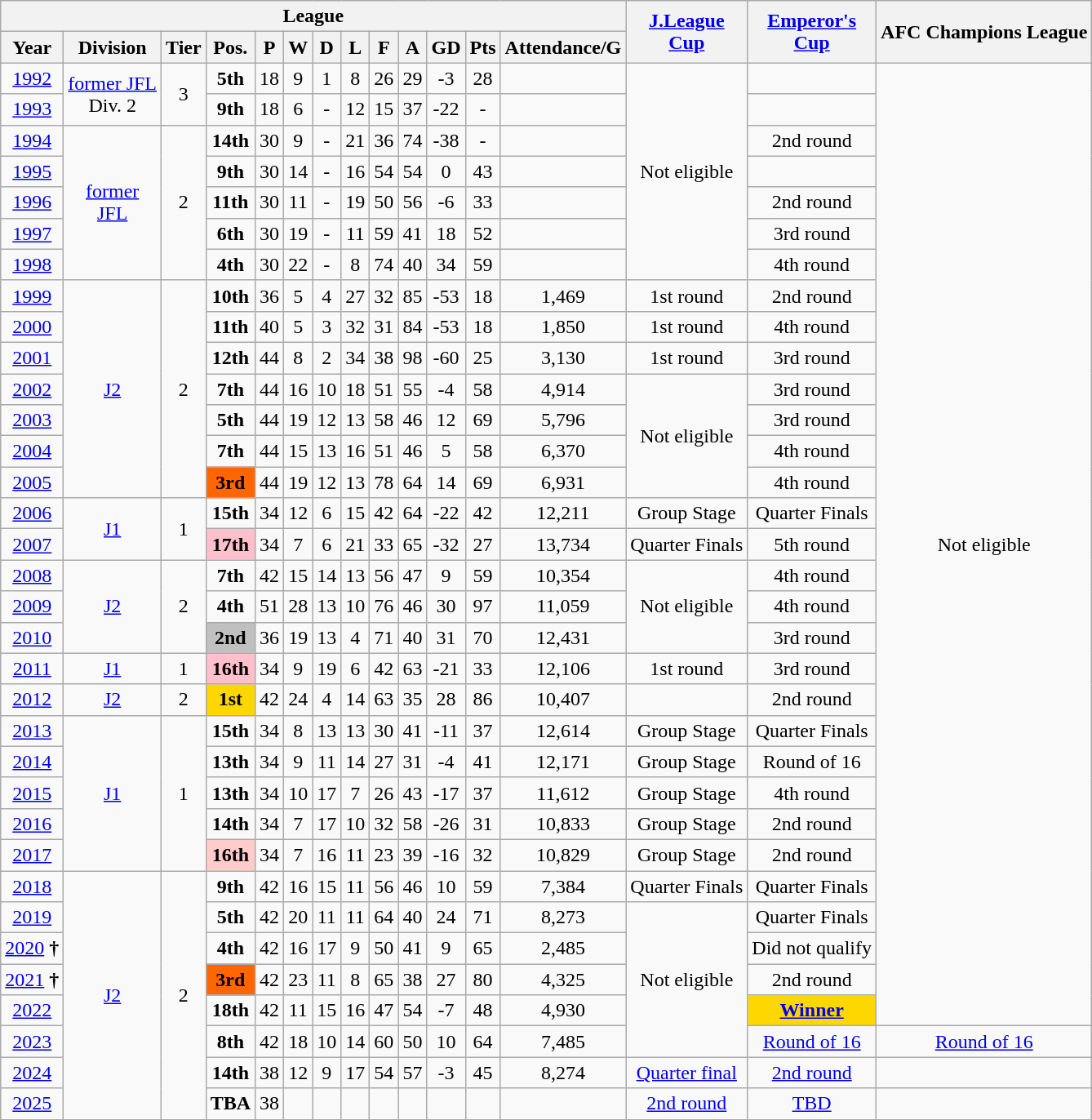<table class="wikitable" style="text-align:center;">
<tr>
<th colspan="13">League</th>
<th rowspan="2"><a href='#'>J.League<br>Cup</a></th>
<th rowspan="2"><a href='#'>Emperor's<br>Cup</a></th>
<th rowspan="2">AFC Champions League</th>
</tr>
<tr>
<th>Year</th>
<th>Division</th>
<th>Tier</th>
<th>Pos.</th>
<th>P</th>
<th>W</th>
<th>D</th>
<th>L</th>
<th>F</th>
<th>A</th>
<th>GD</th>
<th>Pts</th>
<th>Attendance/G</th>
</tr>
<tr>
<td><a href='#'>1992</a></td>
<td rowspan="2"><a href='#'>former JFL</a><br>Div. 2</td>
<td rowspan="2">3</td>
<td><strong>5th</strong></td>
<td>18</td>
<td>9</td>
<td>1</td>
<td>8</td>
<td>26</td>
<td>29</td>
<td>-3</td>
<td>28</td>
<td></td>
<td rowspan="7">Not eligible</td>
<td></td>
<td rowspan="31">Not eligible</td>
</tr>
<tr>
<td><a href='#'>1993</a></td>
<td><strong>9th</strong></td>
<td>18</td>
<td>6</td>
<td>-</td>
<td>12</td>
<td>15</td>
<td>37</td>
<td>-22</td>
<td>-</td>
<td></td>
<td></td>
</tr>
<tr>
<td><a href='#'>1994</a></td>
<td rowspan="5"><a href='#'>former<br>JFL</a></td>
<td rowspan="5">2</td>
<td><strong>14th</strong></td>
<td>30</td>
<td>9</td>
<td>-</td>
<td>21</td>
<td>36</td>
<td>74</td>
<td>-38</td>
<td>-</td>
<td></td>
<td>2nd round</td>
</tr>
<tr>
<td><a href='#'>1995</a></td>
<td><strong>9th</strong></td>
<td>30</td>
<td>14</td>
<td>-</td>
<td>16</td>
<td>54</td>
<td>54</td>
<td>0</td>
<td>43</td>
<td></td>
<td></td>
</tr>
<tr>
<td><a href='#'>1996</a></td>
<td><strong>11th</strong></td>
<td>30</td>
<td>11</td>
<td>-</td>
<td>19</td>
<td>50</td>
<td>56</td>
<td>-6</td>
<td>33</td>
<td></td>
<td>2nd round</td>
</tr>
<tr>
<td><a href='#'>1997</a></td>
<td><strong>6th</strong></td>
<td>30</td>
<td>19</td>
<td>-</td>
<td>11</td>
<td>59</td>
<td>41</td>
<td>18</td>
<td>52</td>
<td></td>
<td>3rd round</td>
</tr>
<tr>
<td><a href='#'>1998</a></td>
<td><strong>4th</strong></td>
<td>30</td>
<td>22</td>
<td>-</td>
<td>8</td>
<td>74</td>
<td>40</td>
<td>34</td>
<td>59</td>
<td></td>
<td>4th round</td>
</tr>
<tr>
<td><a href='#'>1999</a></td>
<td rowspan="7"><a href='#'>J2</a></td>
<td rowspan="7">2</td>
<td><strong>10th</strong></td>
<td>36</td>
<td>5</td>
<td>4</td>
<td>27</td>
<td>32</td>
<td>85</td>
<td>-53</td>
<td>18</td>
<td>1,469</td>
<td>1st round</td>
<td>2nd round</td>
</tr>
<tr>
<td><a href='#'>2000</a></td>
<td><strong>11th</strong></td>
<td>40</td>
<td>5</td>
<td>3</td>
<td>32</td>
<td>31</td>
<td>84</td>
<td>-53</td>
<td>18</td>
<td>1,850</td>
<td>1st round</td>
<td>4th round</td>
</tr>
<tr>
<td><a href='#'>2001</a></td>
<td><strong>12th</strong></td>
<td>44</td>
<td>8</td>
<td>2</td>
<td>34</td>
<td>38</td>
<td>98</td>
<td>-60</td>
<td>25</td>
<td>3,130</td>
<td>1st round</td>
<td>3rd round</td>
</tr>
<tr>
<td><a href='#'>2002</a></td>
<td><strong>7th</strong></td>
<td>44</td>
<td>16</td>
<td>10</td>
<td>18</td>
<td>51</td>
<td>55</td>
<td>-4</td>
<td>58</td>
<td>4,914</td>
<td rowspan="4">Not eligible</td>
<td>3rd round</td>
</tr>
<tr>
<td><a href='#'>2003</a></td>
<td><strong>5th</strong></td>
<td>44</td>
<td>19</td>
<td>12</td>
<td>13</td>
<td>58</td>
<td>46</td>
<td>12</td>
<td>69</td>
<td>5,796</td>
<td>3rd round</td>
</tr>
<tr>
<td><a href='#'>2004</a></td>
<td><strong>7th</strong></td>
<td>44</td>
<td>15</td>
<td>13</td>
<td>16</td>
<td>51</td>
<td>46</td>
<td>5</td>
<td>58</td>
<td>6,370</td>
<td>4th round</td>
</tr>
<tr>
<td><a href='#'>2005</a></td>
<td bgcolor="ff6600"><strong>3rd</strong></td>
<td>44</td>
<td>19</td>
<td>12</td>
<td>13</td>
<td>78</td>
<td>64</td>
<td>14</td>
<td>69</td>
<td>6,931</td>
<td>4th round</td>
</tr>
<tr>
<td><a href='#'>2006</a></td>
<td rowspan="2"><a href='#'>J1</a></td>
<td rowspan="2">1</td>
<td><strong>15th</strong></td>
<td>34</td>
<td>12</td>
<td>6</td>
<td>15</td>
<td>42</td>
<td>64</td>
<td>-22</td>
<td>42</td>
<td>12,211</td>
<td>Group Stage</td>
<td>Quarter Finals</td>
</tr>
<tr>
<td><a href='#'>2007</a></td>
<td bgcolor="pink"><strong>17th</strong></td>
<td>34</td>
<td>7</td>
<td>6</td>
<td>21</td>
<td>33</td>
<td>65</td>
<td>-32</td>
<td>27</td>
<td>13,734</td>
<td>Quarter Finals</td>
<td>5th round</td>
</tr>
<tr>
<td><a href='#'>2008</a></td>
<td rowspan="3"><a href='#'>J2</a></td>
<td rowspan="3">2</td>
<td><strong>7th</strong></td>
<td>42</td>
<td>15</td>
<td>14</td>
<td>13</td>
<td>56</td>
<td>47</td>
<td>9</td>
<td>59</td>
<td>10,354</td>
<td rowspan="3">Not eligible</td>
<td>4th round</td>
</tr>
<tr>
<td><a href='#'>2009</a></td>
<td><strong>4th</strong></td>
<td>51</td>
<td>28</td>
<td>13</td>
<td>10</td>
<td>76</td>
<td>46</td>
<td>30</td>
<td>97</td>
<td>11,059</td>
<td>4th round</td>
</tr>
<tr>
<td><a href='#'>2010</a></td>
<td bgcolor="silver"><strong>2nd</strong></td>
<td>36</td>
<td>19</td>
<td>13</td>
<td>4</td>
<td>71</td>
<td>40</td>
<td>31</td>
<td>70</td>
<td>12,431</td>
<td>3rd round</td>
</tr>
<tr>
<td><a href='#'>2011</a></td>
<td><a href='#'>J1</a></td>
<td>1</td>
<td bgcolor="pink"><strong>16th</strong></td>
<td>34</td>
<td>9</td>
<td>19</td>
<td>6</td>
<td>42</td>
<td>63</td>
<td>-21</td>
<td>33</td>
<td>12,106</td>
<td>1st round</td>
<td>3rd round</td>
</tr>
<tr>
<td><a href='#'>2012</a></td>
<td rowspan="1"><a href='#'>J2</a></td>
<td>2</td>
<td bgcolor="gold"><strong>1st</strong></td>
<td>42</td>
<td>24</td>
<td>4</td>
<td>14</td>
<td>63</td>
<td>35</td>
<td>28</td>
<td>86</td>
<td>10,407</td>
<td></td>
<td>2nd round</td>
</tr>
<tr>
<td><a href='#'>2013</a></td>
<td rowspan="5"><a href='#'>J1</a></td>
<td rowspan="5">1</td>
<td><strong>15th</strong></td>
<td>34</td>
<td>8</td>
<td>13</td>
<td>13</td>
<td>30</td>
<td>41</td>
<td>-11</td>
<td>37</td>
<td>12,614</td>
<td>Group Stage</td>
<td>Quarter Finals</td>
</tr>
<tr>
<td><a href='#'>2014</a></td>
<td><strong>13th</strong></td>
<td>34</td>
<td>9</td>
<td>11</td>
<td>14</td>
<td>27</td>
<td>31</td>
<td>-4</td>
<td>41</td>
<td>12,171</td>
<td>Group Stage</td>
<td>Round of 16</td>
</tr>
<tr>
<td><a href='#'>2015</a></td>
<td><strong>13th</strong></td>
<td>34</td>
<td>10</td>
<td>17</td>
<td>7</td>
<td>26</td>
<td>43</td>
<td>-17</td>
<td>37</td>
<td>11,612</td>
<td>Group Stage</td>
<td>4th round</td>
</tr>
<tr>
<td><a href='#'>2016</a></td>
<td><strong>14th</strong></td>
<td>34</td>
<td>7</td>
<td>17</td>
<td>10</td>
<td>32</td>
<td>58</td>
<td>-26</td>
<td>31</td>
<td>10,833</td>
<td>Group Stage</td>
<td>2nd round</td>
</tr>
<tr>
<td><a href='#'>2017</a></td>
<td bgcolor="#FFCCCC"><strong>16th</strong></td>
<td>34</td>
<td>7</td>
<td>16</td>
<td>11</td>
<td>23</td>
<td>39</td>
<td>-16</td>
<td>32</td>
<td>10,829</td>
<td>Group Stage</td>
<td>2nd round</td>
</tr>
<tr>
<td><a href='#'>2018</a></td>
<td rowspan="8"><a href='#'>J2</a></td>
<td rowspan="8">2</td>
<td><strong>9th</strong></td>
<td>42</td>
<td>16</td>
<td>15</td>
<td>11</td>
<td>56</td>
<td>46</td>
<td>10</td>
<td>59</td>
<td>7,384</td>
<td>Quarter Finals</td>
<td>Quarter Finals</td>
</tr>
<tr>
<td><a href='#'>2019</a></td>
<td><strong>5th</strong></td>
<td>42</td>
<td>20</td>
<td>11</td>
<td>11</td>
<td>64</td>
<td>40</td>
<td>24</td>
<td>71</td>
<td>8,273</td>
<td rowspan="5">Not eligible</td>
<td>Quarter Finals</td>
</tr>
<tr>
<td><a href='#'>2020</a> <strong>†</strong></td>
<td><strong>4th</strong></td>
<td>42</td>
<td>16</td>
<td>17</td>
<td>9</td>
<td>50</td>
<td>41</td>
<td>9</td>
<td>65</td>
<td>2,485</td>
<td>Did not qualify</td>
</tr>
<tr>
<td><a href='#'>2021</a> <strong>†</strong></td>
<td bgcolor="ff6600"><strong>3rd</strong></td>
<td>42</td>
<td>23</td>
<td>11</td>
<td>8</td>
<td>65</td>
<td>38</td>
<td>27</td>
<td>80</td>
<td>4,325</td>
<td>2nd round</td>
</tr>
<tr>
<td><a href='#'>2022</a></td>
<td><strong>18th</strong></td>
<td>42</td>
<td>11</td>
<td>15</td>
<td>16</td>
<td>47</td>
<td>54</td>
<td>-7</td>
<td>48</td>
<td>4,930</td>
<td bgcolor="gold"><strong><a href='#'>Winner</a></strong></td>
</tr>
<tr>
<td><a href='#'>2023</a></td>
<td><strong>8th</strong></td>
<td>42</td>
<td>18</td>
<td>10</td>
<td>14</td>
<td>60</td>
<td>50</td>
<td>10</td>
<td>64</td>
<td>7,485</td>
<td><a href='#'>Round of 16</a></td>
<td><a href='#'>Round of 16</a></td>
</tr>
<tr>
<td><a href='#'>2024</a></td>
<td><strong>14th</strong></td>
<td>38</td>
<td>12</td>
<td>9</td>
<td>17</td>
<td>54</td>
<td>57</td>
<td>-3</td>
<td>45</td>
<td>8,274</td>
<td><a href='#'>Quarter final</a></td>
<td><a href='#'>2nd round</a></td>
</tr>
<tr>
<td><a href='#'>2025</a></td>
<td><strong>TBA</strong></td>
<td>38</td>
<td></td>
<td></td>
<td></td>
<td></td>
<td></td>
<td></td>
<td></td>
<td></td>
<td><a href='#'>2nd round</a></td>
<td><a href='#'>TBD</a></td>
<td></td>
</tr>
<tr>
</tr>
</table>
